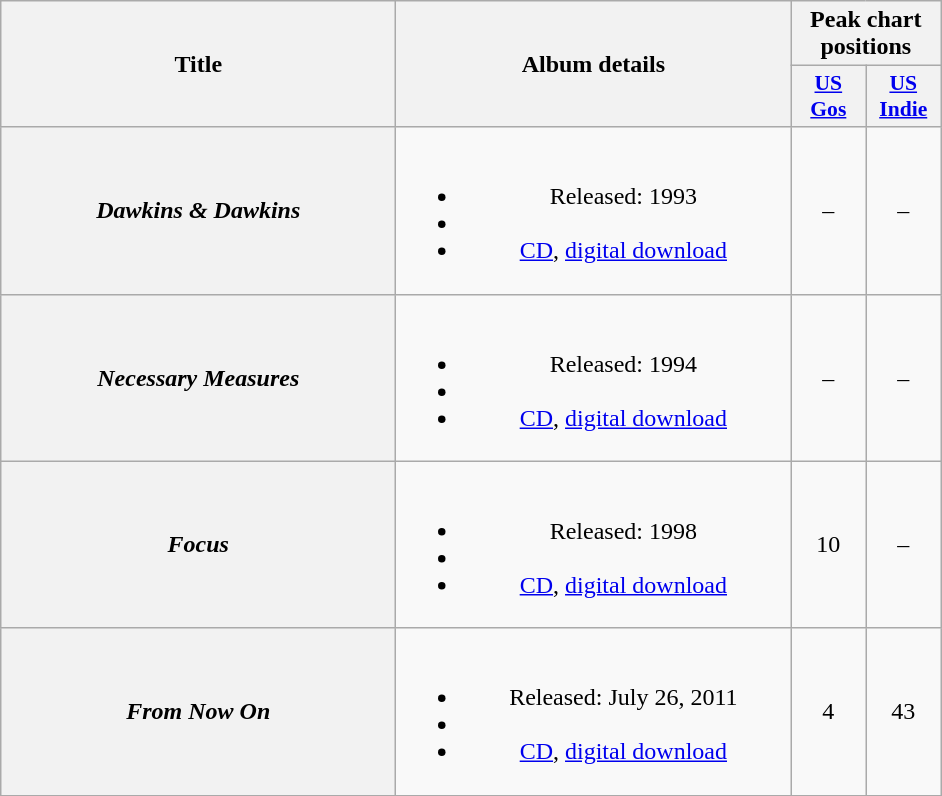<table class="wikitable plainrowheaders" style="text-align:center;">
<tr>
<th scope="col" rowspan="2" style="width:16em;">Title</th>
<th scope="col" rowspan="2" style="width:16em;">Album details</th>
<th scope="col" colspan="2">Peak chart positions</th>
</tr>
<tr>
<th style="width:3em; font-size:90%"><a href='#'>US<br>Gos</a></th>
<th style="width:3em; font-size:90%"><a href='#'>US<br>Indie</a></th>
</tr>
<tr>
<th scope="row"><em>Dawkins & Dawkins</em></th>
<td><br><ul><li>Released: 1993</li><li></li><li><a href='#'>CD</a>, <a href='#'>digital download</a></li></ul></td>
<td>–</td>
<td>–</td>
</tr>
<tr>
<th scope="row"><em>Necessary Measures</em></th>
<td><br><ul><li>Released: 1994</li><li></li><li><a href='#'>CD</a>, <a href='#'>digital download</a></li></ul></td>
<td>–</td>
<td>–</td>
</tr>
<tr>
<th scope="row"><em>Focus</em></th>
<td><br><ul><li>Released: 1998</li><li></li><li><a href='#'>CD</a>, <a href='#'>digital download</a></li></ul></td>
<td>10</td>
<td>–</td>
</tr>
<tr>
<th scope="row"><em>From Now On</em></th>
<td><br><ul><li>Released: July 26, 2011</li><li></li><li><a href='#'>CD</a>, <a href='#'>digital download</a></li></ul></td>
<td>4</td>
<td>43</td>
</tr>
</table>
